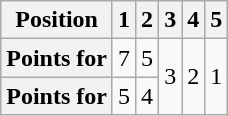<table class="wikitable floatright" style="text-align: center">
<tr>
<th scope="col">Position</th>
<th scope="col">1</th>
<th scope="col">2</th>
<th scope="col">3</th>
<th scope="col">4</th>
<th scope="col">5</th>
</tr>
<tr>
<th scope="row">Points for </th>
<td>7</td>
<td>5</td>
<td rowspan=2>3</td>
<td rowspan=2>2</td>
<td rowspan=2>1</td>
</tr>
<tr>
<th scope="row">Points for </th>
<td>5</td>
<td>4</td>
</tr>
</table>
